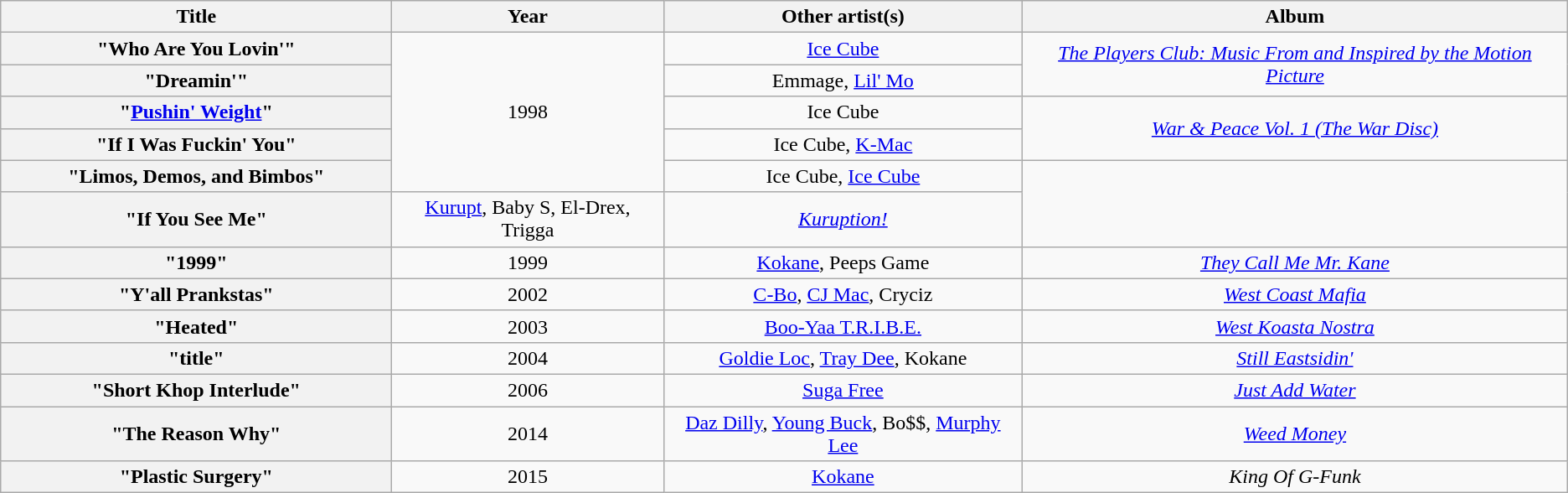<table class="wikitable plainrowheaders" style="text-align:center;">
<tr>
<th scope="col" style="width:19em;">Title</th>
<th scope="col">Year</th>
<th scope="col">Other artist(s)</th>
<th scope="col">Album</th>
</tr>
<tr>
<th scope="row">"Who Are You Lovin'"</th>
<td rowspan="5">1998</td>
<td><a href='#'>Ice Cube</a></td>
<td rowspan="2"><em><a href='#'>The Players Club: Music From and Inspired by the Motion Picture</a></em></td>
</tr>
<tr>
<th scope="row">"Dreamin'"</th>
<td>Emmage, <a href='#'>Lil' Mo</a></td>
</tr>
<tr>
<th scope="row">"<a href='#'>Pushin' Weight</a>"</th>
<td>Ice Cube</td>
<td rowspan="2"><em><a href='#'>War & Peace Vol. 1 (The War Disc)</a></em></td>
</tr>
<tr>
<th scope="row">"If I Was Fuckin' You"</th>
<td>Ice Cube, <a href='#'>K-Mac</a></td>
</tr>
<tr>
<th scope="row">"Limos, Demos, and Bimbos"</th>
<td>Ice Cube, <a href='#'>Ice Cube</a></td>
</tr>
<tr>
<th scope="row">"If You See Me"</th>
<td><a href='#'>Kurupt</a>, Baby S, El-Drex, Trigga</td>
<td><em><a href='#'>Kuruption!</a></em></td>
</tr>
<tr>
<th scope="row">"1999"</th>
<td>1999</td>
<td><a href='#'>Kokane</a>, Peeps Game</td>
<td><em><a href='#'>They Call Me Mr. Kane</a></em></td>
</tr>
<tr>
<th scope="row">"Y'all Prankstas"</th>
<td>2002</td>
<td><a href='#'>C-Bo</a>, <a href='#'>CJ Mac</a>, Cryciz</td>
<td><em><a href='#'>West Coast Mafia</a></em></td>
</tr>
<tr>
<th scope="row">"Heated"</th>
<td>2003</td>
<td><a href='#'>Boo-Yaa T.R.I.B.E.</a></td>
<td><em><a href='#'>West Koasta Nostra</a></em></td>
</tr>
<tr>
<th scope="row">"title"</th>
<td>2004</td>
<td><a href='#'>Goldie Loc</a>, <a href='#'>Tray Dee</a>, Kokane</td>
<td><em><a href='#'>Still Eastsidin'</a></em></td>
</tr>
<tr>
<th scope="row">"Short Khop Interlude"</th>
<td>2006</td>
<td><a href='#'>Suga Free</a></td>
<td><em><a href='#'>Just Add Water</a></em></td>
</tr>
<tr>
<th scope="row">"The Reason Why"</th>
<td>2014</td>
<td><a href='#'>Daz Dilly</a>, <a href='#'>Young Buck</a>, Bo$$, <a href='#'>Murphy Lee</a></td>
<td><em><a href='#'>Weed Money</a></em></td>
</tr>
<tr>
<th scope="row">"Plastic Surgery"</th>
<td>2015</td>
<td><a href='#'>Kokane</a></td>
<td><em>King Of G-Funk</em></td>
</tr>
</table>
